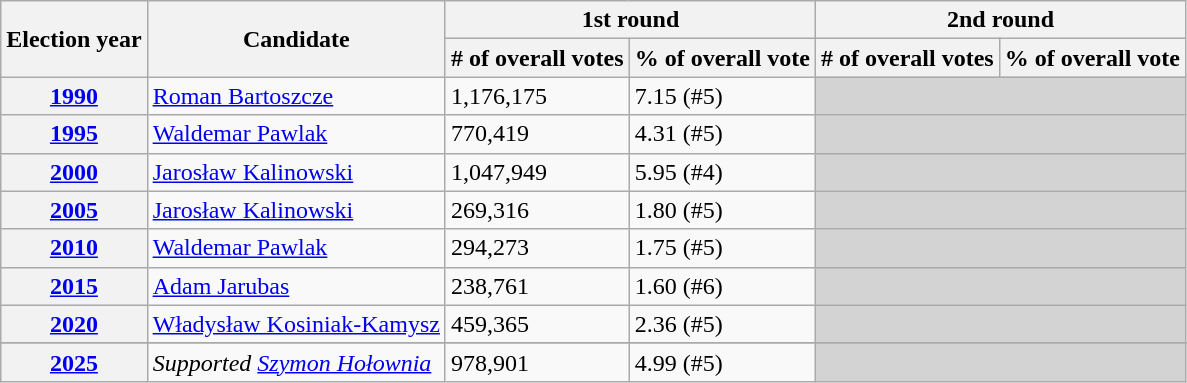<table class=wikitable>
<tr>
<th rowspan=2>Election year</th>
<th rowspan=2>Candidate</th>
<th colspan=2>1st round</th>
<th colspan=2>2nd round</th>
</tr>
<tr>
<th># of overall votes</th>
<th>% of overall vote</th>
<th># of overall votes</th>
<th>% of overall vote</th>
</tr>
<tr>
<th><a href='#'>1990</a></th>
<td><a href='#'>Roman Bartoszcze</a></td>
<td>1,176,175</td>
<td>7.15 (#5)</td>
<td colspan="2" style="background:lightgrey;"></td>
</tr>
<tr>
<th><a href='#'>1995</a></th>
<td><a href='#'>Waldemar Pawlak</a></td>
<td>770,419</td>
<td>4.31 (#5)</td>
<td colspan="2" style="background:lightgrey;"></td>
</tr>
<tr>
<th><a href='#'>2000</a></th>
<td><a href='#'>Jarosław Kalinowski</a></td>
<td>1,047,949</td>
<td>5.95 (#4)</td>
<td colspan="2" style="background:lightgrey;"></td>
</tr>
<tr>
<th><a href='#'>2005</a></th>
<td><a href='#'>Jarosław Kalinowski</a></td>
<td>269,316</td>
<td>1.80 (#5)</td>
<td colspan="2" style="background:lightgrey;"></td>
</tr>
<tr>
<th><a href='#'>2010</a></th>
<td><a href='#'>Waldemar Pawlak</a></td>
<td>294,273</td>
<td>1.75 (#5)</td>
<td colspan="2" style="background:lightgrey;"></td>
</tr>
<tr>
<th><a href='#'>2015</a></th>
<td><a href='#'>Adam Jarubas</a></td>
<td>238,761</td>
<td>1.60 (#6)</td>
<td colspan="2" style="background:lightgrey;"></td>
</tr>
<tr>
<th><a href='#'>2020</a></th>
<td><a href='#'>Władysław Kosiniak-Kamysz</a></td>
<td>459,365</td>
<td>2.36 (#5)</td>
<td colspan="2" style="background:lightgrey;"></td>
</tr>
<tr>
</tr>
<tr>
<th><a href='#'>2025</a></th>
<td><em>Supported <a href='#'>Szymon Hołownia</a></em></td>
<td>978,901</td>
<td>4.99 (#5)</td>
<td colspan="2" style="background:lightgrey;"></td>
</tr>
</table>
